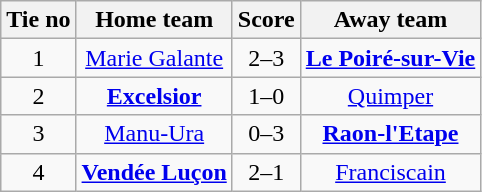<table class="wikitable" style="text-align:center">
<tr>
<th>Tie no</th>
<th>Home team</th>
<th>Score</th>
<th>Away team</th>
</tr>
<tr>
<td>1</td>
<td><a href='#'>Marie Galante</a></td>
<td>2–3</td>
<td><strong><a href='#'>Le Poiré-sur-Vie</a></strong></td>
</tr>
<tr>
<td>2</td>
<td><strong><a href='#'>Excelsior</a></strong></td>
<td>1–0</td>
<td><a href='#'>Quimper</a></td>
</tr>
<tr>
<td>3</td>
<td><a href='#'>Manu-Ura</a></td>
<td>0–3</td>
<td><strong><a href='#'>Raon-l'Etape</a></strong></td>
</tr>
<tr>
<td>4</td>
<td><strong><a href='#'>Vendée Luçon</a></strong></td>
<td>2–1</td>
<td><a href='#'>Franciscain</a></td>
</tr>
</table>
